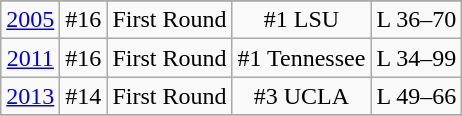<table class="wikitable" style="text-align:center">
<tr>
</tr>
<tr>
<td rowspan=1><a href='#'>2005</a></td>
<td>#16</td>
<td>First Round</td>
<td>#1 LSU</td>
<td>L 36–70</td>
</tr>
<tr style="text-align:center;">
<td rowspan=1><a href='#'>2011</a></td>
<td>#16</td>
<td>First Round</td>
<td>#1 Tennessee</td>
<td>L 34–99</td>
</tr>
<tr style="text-align:center;">
<td rowspan=1><a href='#'>2013</a></td>
<td>#14</td>
<td>First Round</td>
<td>#3 UCLA</td>
<td>L 49–66</td>
</tr>
<tr style="text-align:center;">
</tr>
</table>
